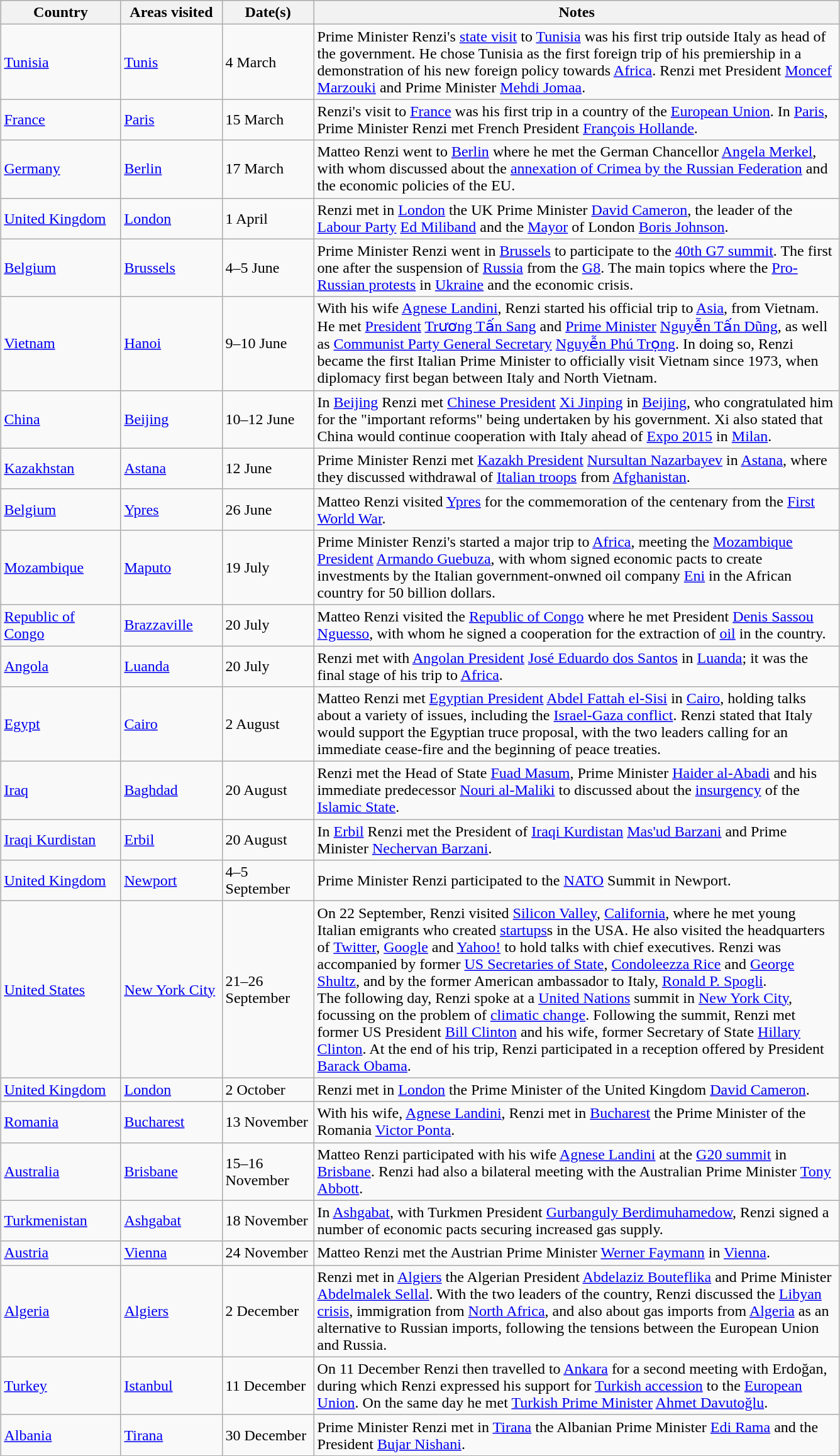<table class="wikitable" style="margin: 1em auto 1em auto">
<tr>
<th width=120>Country</th>
<th width=100>Areas visited</th>
<th width=90>Date(s)</th>
<th width=550>Notes</th>
</tr>
<tr>
<td> <a href='#'>Tunisia</a></td>
<td><a href='#'>Tunis</a></td>
<td>4 March</td>
<td> Prime Minister Renzi's <a href='#'>state visit</a> to <a href='#'>Tunisia</a> was his first trip outside Italy as head of the government. He chose Tunisia as the first foreign trip of his premiership in a demonstration of his new foreign policy towards <a href='#'>Africa</a>. Renzi met President <a href='#'>Moncef Marzouki</a> and Prime Minister <a href='#'>Mehdi Jomaa</a>.</td>
</tr>
<tr>
<td> <a href='#'>France</a></td>
<td><a href='#'>Paris</a></td>
<td>15 March</td>
<td> Renzi's visit to <a href='#'>France</a> was his first trip in a country of the <a href='#'>European Union</a>. In <a href='#'>Paris</a>, Prime Minister Renzi met French President <a href='#'>François Hollande</a>.</td>
</tr>
<tr>
<td> <a href='#'>Germany</a></td>
<td><a href='#'>Berlin</a></td>
<td>17 March</td>
<td> Matteo Renzi went to <a href='#'>Berlin</a> where he met the German Chancellor <a href='#'>Angela Merkel</a>, with whom discussed about the <a href='#'>annexation of Crimea by the Russian Federation</a> and the economic policies of the EU.</td>
</tr>
<tr>
<td> <a href='#'>United Kingdom</a></td>
<td><a href='#'>London</a></td>
<td>1 April</td>
<td> Renzi met in <a href='#'>London</a> the UK Prime Minister <a href='#'>David Cameron</a>, the leader of the <a href='#'>Labour Party</a> <a href='#'>Ed Miliband</a> and the <a href='#'>Mayor</a> of London <a href='#'>Boris Johnson</a>.</td>
</tr>
<tr>
<td> <a href='#'>Belgium</a></td>
<td><a href='#'>Brussels</a></td>
<td>4–5 June</td>
<td>Prime Minister Renzi went in <a href='#'>Brussels</a> to participate to the <a href='#'>40th G7 summit</a>. The first one after the suspension of <a href='#'>Russia</a> from the <a href='#'>G8</a>. The main topics where the <a href='#'>Pro-Russian protests</a> in <a href='#'>Ukraine</a> and the economic crisis.</td>
</tr>
<tr>
<td> <a href='#'>Vietnam</a></td>
<td><a href='#'>Hanoi</a></td>
<td>9–10 June</td>
<td> With his wife <a href='#'>Agnese Landini</a>, Renzi started his official trip to <a href='#'>Asia</a>, from Vietnam. He met <a href='#'>President</a> <a href='#'>Trương Tấn Sang</a> and <a href='#'>Prime Minister</a> <a href='#'>Nguyễn Tấn Dũng</a>, as well as <a href='#'>Communist Party General Secretary</a> <a href='#'>Nguyễn Phú Trọng</a>. In doing so, Renzi became the first Italian Prime Minister to officially visit Vietnam since 1973, when diplomacy first began between Italy and North Vietnam.</td>
</tr>
<tr>
<td> <a href='#'>China</a></td>
<td><a href='#'>Beijing</a></td>
<td>10–12 June</td>
<td> In <a href='#'>Beijing</a> Renzi met <a href='#'>Chinese President</a> <a href='#'>Xi Jinping</a> in <a href='#'>Beijing</a>, who congratulated him for the "important reforms" being undertaken by his government. Xi also stated that China would continue cooperation with Italy ahead of <a href='#'>Expo 2015</a> in <a href='#'>Milan</a>.</td>
</tr>
<tr>
<td> <a href='#'>Kazakhstan</a></td>
<td><a href='#'>Astana</a></td>
<td>12 June</td>
<td>Prime Minister Renzi met <a href='#'>Kazakh President</a> <a href='#'>Nursultan Nazarbayev</a> in <a href='#'>Astana</a>, where they discussed withdrawal of <a href='#'>Italian troops</a> from <a href='#'>Afghanistan</a>.</td>
</tr>
<tr>
<td> <a href='#'>Belgium</a></td>
<td><a href='#'>Ypres</a></td>
<td>26 June</td>
<td>Matteo Renzi visited <a href='#'>Ypres</a> for the commemoration of the centenary from the <a href='#'>First World War</a>.</td>
</tr>
<tr>
<td> <a href='#'>Mozambique</a></td>
<td><a href='#'>Maputo</a></td>
<td>19 July</td>
<td>Prime Minister Renzi's started a major trip to <a href='#'>Africa</a>, meeting the <a href='#'>Mozambique President</a> <a href='#'>Armando Guebuza</a>, with whom signed economic pacts to create investments by the Italian government-onwned oil company <a href='#'>Eni</a> in the African country for 50 billion dollars.</td>
</tr>
<tr>
<td> <a href='#'>Republic of Congo</a></td>
<td><a href='#'>Brazzaville</a></td>
<td>20 July</td>
<td>Matteo Renzi visited the <a href='#'>Republic of Congo</a> where he met President <a href='#'>Denis Sassou Nguesso</a>, with whom he signed a cooperation for the extraction of <a href='#'>oil</a> in the country.</td>
</tr>
<tr>
<td> <a href='#'>Angola</a></td>
<td><a href='#'>Luanda</a></td>
<td>20 July</td>
<td>Renzi met with <a href='#'>Angolan President</a> <a href='#'>José Eduardo dos Santos</a> in <a href='#'>Luanda</a>; it was the final stage of his trip to <a href='#'>Africa</a>.</td>
</tr>
<tr>
<td> <a href='#'>Egypt</a></td>
<td><a href='#'>Cairo</a></td>
<td>2 August</td>
<td> Matteo Renzi met <a href='#'>Egyptian President</a> <a href='#'>Abdel Fattah el-Sisi</a> in <a href='#'>Cairo</a>, holding talks about a variety of issues, including the <a href='#'>Israel-Gaza conflict</a>. Renzi stated that Italy would support the Egyptian truce proposal, with the two leaders calling for an immediate cease-fire and the beginning of peace treaties.</td>
</tr>
<tr>
<td> <a href='#'>Iraq</a></td>
<td><a href='#'>Baghdad</a></td>
<td>20 August</td>
<td> Renzi met the Head of State <a href='#'>Fuad Masum</a>, Prime Minister <a href='#'>Haider al-Abadi</a> and his immediate predecessor <a href='#'>Nouri al-Maliki</a> to discussed about the <a href='#'>insurgency</a> of the <a href='#'>Islamic State</a>.</td>
</tr>
<tr>
<td> <a href='#'>Iraqi Kurdistan</a></td>
<td><a href='#'>Erbil</a></td>
<td>20 August</td>
<td>In <a href='#'>Erbil</a> Renzi met the President of <a href='#'>Iraqi Kurdistan</a> <a href='#'>Mas'ud Barzani</a> and Prime Minister <a href='#'>Nechervan Barzani</a>.</td>
</tr>
<tr>
<td> <a href='#'>United Kingdom</a></td>
<td><a href='#'>Newport</a></td>
<td>4–5 September</td>
<td> Prime Minister Renzi participated to the <a href='#'>NATO</a> Summit in Newport.</td>
</tr>
<tr>
<td> <a href='#'>United States</a></td>
<td><a href='#'>New York City</a></td>
<td>21–26 September</td>
<td> On 22 September, Renzi visited <a href='#'>Silicon Valley</a>, <a href='#'>California</a>, where he met young Italian emigrants who created <a href='#'>startups</a>s in the USA. He also visited the headquarters of <a href='#'>Twitter</a>, <a href='#'>Google</a> and <a href='#'>Yahoo!</a> to hold talks with chief executives. Renzi was accompanied by former <a href='#'>US Secretaries of State</a>, <a href='#'>Condoleezza Rice</a> and <a href='#'>George Shultz</a>, and by the former American ambassador to Italy, <a href='#'>Ronald P. Spogli</a>.<br>The following day, Renzi spoke at a <a href='#'>United Nations</a> summit in <a href='#'>New York City</a>, focussing on the problem of <a href='#'>climatic change</a>. Following the summit, Renzi met former US President <a href='#'>Bill Clinton</a> and his wife, former Secretary of State <a href='#'>Hillary Clinton</a>. At the end of his trip, Renzi participated in a reception offered by President <a href='#'>Barack Obama</a>.</td>
</tr>
<tr>
<td> <a href='#'>United Kingdom</a></td>
<td><a href='#'>London</a></td>
<td>2 October</td>
<td> Renzi met in <a href='#'>London</a> the Prime Minister of the United Kingdom <a href='#'>David Cameron</a>.</td>
</tr>
<tr>
<td> <a href='#'>Romania</a></td>
<td><a href='#'>Bucharest</a></td>
<td>13 November</td>
<td> With his wife, <a href='#'>Agnese Landini</a>, Renzi met in <a href='#'>Bucharest</a> the Prime Minister of the Romania <a href='#'>Victor Ponta</a>.</td>
</tr>
<tr>
<td> <a href='#'>Australia</a></td>
<td><a href='#'>Brisbane</a></td>
<td>15–16 November</td>
<td> Matteo Renzi participated with his wife <a href='#'>Agnese Landini</a> at the <a href='#'>G20 summit</a> in <a href='#'>Brisbane</a>. Renzi had also a bilateral meeting with the Australian Prime Minister <a href='#'>Tony Abbott</a>.</td>
</tr>
<tr>
<td> <a href='#'>Turkmenistan</a></td>
<td><a href='#'>Ashgabat</a></td>
<td>18 November</td>
<td>In <a href='#'>Ashgabat</a>, with Turkmen President <a href='#'>Gurbanguly Berdimuhamedow</a>, Renzi signed a number of economic pacts securing increased gas supply.</td>
</tr>
<tr>
<td> <a href='#'>Austria</a></td>
<td><a href='#'>Vienna</a></td>
<td>24 November</td>
<td> Matteo Renzi met the Austrian Prime Minister <a href='#'>Werner Faymann</a> in <a href='#'>Vienna</a>.</td>
</tr>
<tr>
<td> <a href='#'>Algeria</a></td>
<td><a href='#'>Algiers</a></td>
<td>2 December</td>
<td>Renzi met in <a href='#'>Algiers</a> the Algerian President <a href='#'>Abdelaziz Bouteflika</a> and Prime Minister <a href='#'>Abdelmalek Sellal</a>. With the two leaders of the country, Renzi discussed the <a href='#'>Libyan crisis</a>, immigration from <a href='#'>North Africa</a>, and also about gas imports from <a href='#'>Algeria</a> as an alternative to Russian imports, following the tensions between the European Union and Russia.</td>
</tr>
<tr>
<td> <a href='#'>Turkey</a></td>
<td><a href='#'>Istanbul</a></td>
<td>11 December</td>
<td> On 11 December Renzi then travelled to <a href='#'>Ankara</a> for a second meeting with Erdoğan, during which Renzi expressed his support for <a href='#'>Turkish accession</a> to the <a href='#'>European Union</a>. On the same day he met <a href='#'>Turkish Prime Minister</a> <a href='#'>Ahmet Davutoğlu</a>.</td>
</tr>
<tr>
<td> <a href='#'>Albania</a></td>
<td><a href='#'>Tirana</a></td>
<td>30 December</td>
<td>Prime Minister Renzi met in <a href='#'>Tirana</a> the Albanian Prime Minister <a href='#'>Edi Rama</a> and the President <a href='#'>Bujar Nishani</a>.</td>
</tr>
</table>
